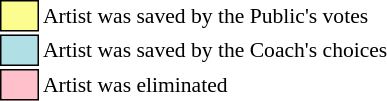<table class="toccolours" style="font-size: 90%; white-space: nowrap;">
<tr>
<td style="background:#fdfc8f; border:1px solid black;">      </td>
<td>Artist was saved by the Public's votes</td>
</tr>
<tr>
<td style="background:#b0e0e6; border:1px solid black;">      </td>
<td>Artist was saved by the Coach's choices</td>
</tr>
<tr>
<td style="background:pink; border:1px solid black;">      </td>
<td>Artist was eliminated</td>
</tr>
</table>
